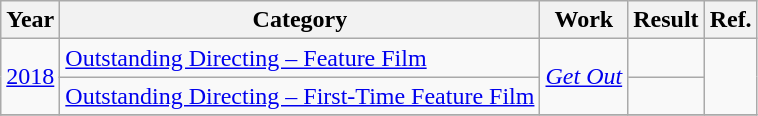<table class="wikitable unsortable">
<tr>
<th>Year</th>
<th>Category</th>
<th>Work</th>
<th>Result</th>
<th>Ref.</th>
</tr>
<tr>
<td rowspan="2"><a href='#'>2018</a></td>
<td><a href='#'>Outstanding Directing – Feature Film</a></td>
<td rowspan="2"><em><a href='#'>Get Out</a></em></td>
<td></td>
<td rowspan="2"></td>
</tr>
<tr>
<td><a href='#'>Outstanding Directing – First-Time Feature Film</a></td>
<td></td>
</tr>
<tr>
</tr>
</table>
